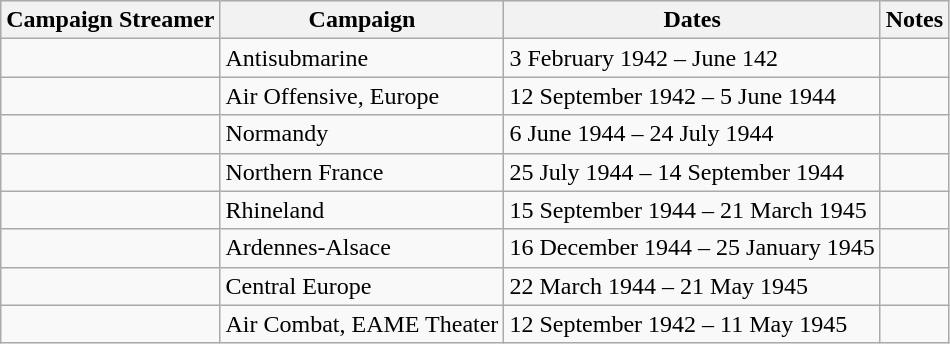<table class="wikitable">
<tr style="background:#efefef;">
<th>Campaign Streamer</th>
<th>Campaign</th>
<th>Dates</th>
<th>Notes</th>
</tr>
<tr>
<td></td>
<td>Antisubmarine</td>
<td>3 February 1942 – June 142</td>
<td></td>
</tr>
<tr>
<td></td>
<td>Air Offensive, Europe</td>
<td>12 September 1942 – 5 June 1944</td>
<td></td>
</tr>
<tr>
<td></td>
<td>Normandy</td>
<td>6 June 1944 – 24 July 1944</td>
<td></td>
</tr>
<tr>
<td></td>
<td>Northern France</td>
<td>25 July 1944 – 14 September 1944</td>
<td></td>
</tr>
<tr>
<td></td>
<td>Rhineland</td>
<td>15 September 1944 – 21 March 1945</td>
<td></td>
</tr>
<tr>
<td></td>
<td>Ardennes-Alsace</td>
<td>16 December 1944 – 25 January 1945</td>
<td></td>
</tr>
<tr>
<td></td>
<td>Central Europe</td>
<td>22 March 1944 – 21 May 1945</td>
<td></td>
</tr>
<tr>
<td></td>
<td>Air Combat, EAME Theater</td>
<td>12 September 1942 – 11 May 1945</td>
<td></td>
</tr>
</table>
